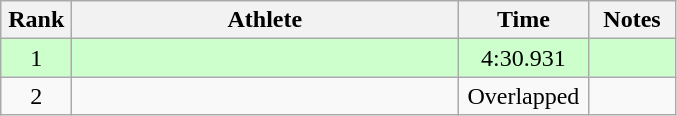<table class=wikitable style="text-align:center">
<tr>
<th width=40>Rank</th>
<th width=250>Athlete</th>
<th width=80>Time</th>
<th width=50>Notes</th>
</tr>
<tr bgcolor="ccffcc">
<td>1</td>
<td align=left></td>
<td>4:30.931</td>
<td></td>
</tr>
<tr>
<td>2</td>
<td align=left></td>
<td>Overlapped</td>
<td></td>
</tr>
</table>
